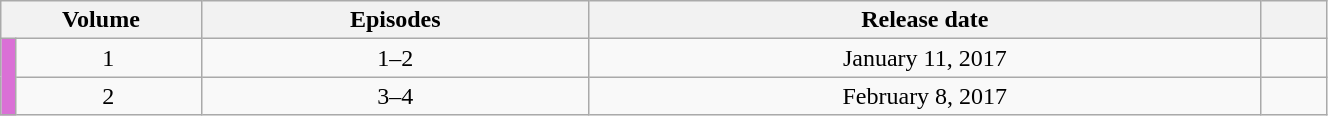<table class="wikitable" style="text-align: center; width: 70%;">
<tr>
<th colspan="2" width="15%">Volume</th>
<th>Episodes</th>
<th>Release date</th>
<th width="5%"></th>
</tr>
<tr>
<td rowspan="3" width="1%" style="background: #DA70D6"></td>
<td>1</td>
<td>1–2</td>
<td>January 11, 2017</td>
<td></td>
</tr>
<tr>
<td>2</td>
<td>3–4</td>
<td>February 8, 2017</td>
<td></td>
</tr>
</table>
